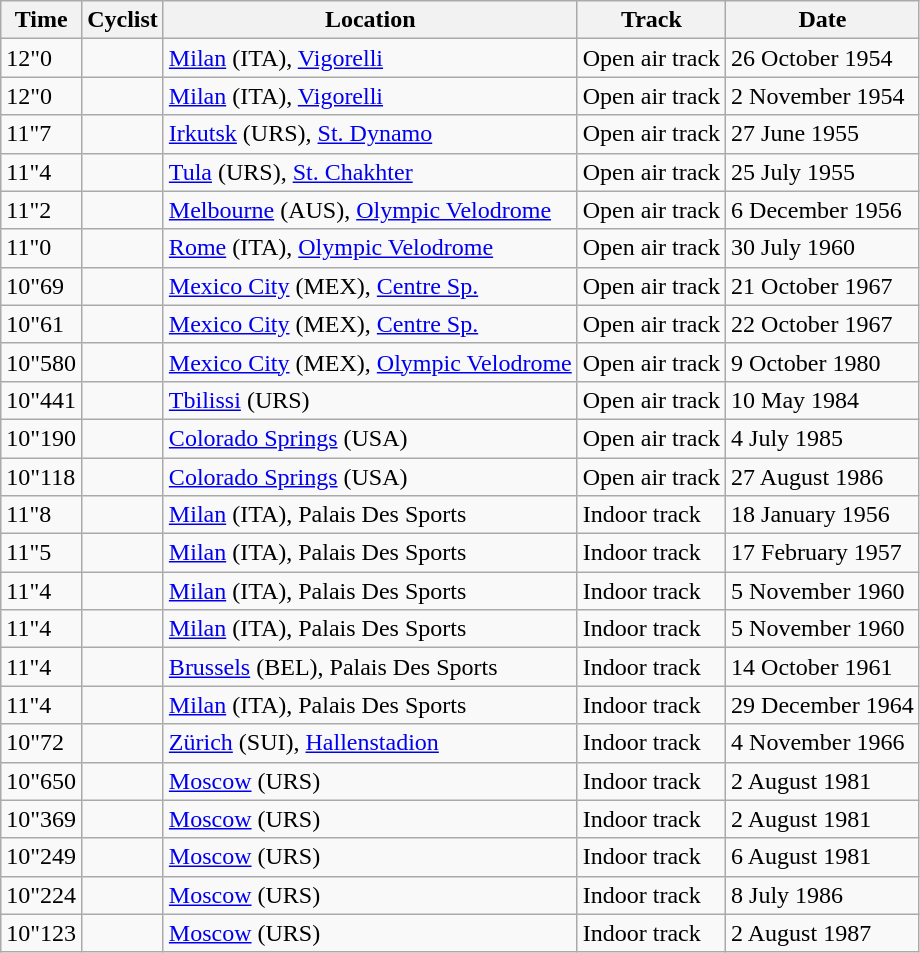<table class="wikitable">
<tr align="left">
<th>Time</th>
<th>Cyclist</th>
<th>Location</th>
<th>Track</th>
<th>Date</th>
</tr>
<tr>
<td>12"0</td>
<td></td>
<td><a href='#'>Milan</a> (ITA), <a href='#'>Vigorelli</a></td>
<td>Open air track</td>
<td>26 October 1954</td>
</tr>
<tr>
<td>12"0</td>
<td></td>
<td><a href='#'>Milan</a> (ITA), <a href='#'>Vigorelli</a></td>
<td>Open air track</td>
<td>2 November 1954</td>
</tr>
<tr>
<td>11"7</td>
<td></td>
<td><a href='#'>Irkutsk</a> (URS), <a href='#'>St. Dynamo</a></td>
<td>Open air track</td>
<td>27 June 1955</td>
</tr>
<tr>
<td>11"4</td>
<td></td>
<td><a href='#'>Tula</a> (URS), <a href='#'>St. Chakhter</a></td>
<td>Open air track</td>
<td>25 July 1955</td>
</tr>
<tr>
<td>11"2</td>
<td></td>
<td><a href='#'>Melbourne</a> (AUS), <a href='#'>Olympic Velodrome</a></td>
<td>Open air track</td>
<td>6 December 1956</td>
</tr>
<tr>
<td>11"0</td>
<td></td>
<td><a href='#'>Rome</a> (ITA), <a href='#'>Olympic Velodrome</a></td>
<td>Open air track</td>
<td>30 July 1960</td>
</tr>
<tr>
<td>10"69</td>
<td></td>
<td><a href='#'>Mexico City</a> (MEX), <a href='#'>Centre Sp.</a></td>
<td>Open air track</td>
<td>21 October 1967</td>
</tr>
<tr>
<td>10"61</td>
<td></td>
<td><a href='#'>Mexico City</a> (MEX), <a href='#'>Centre Sp.</a></td>
<td>Open air track</td>
<td>22 October 1967</td>
</tr>
<tr>
<td>10"580</td>
<td></td>
<td><a href='#'>Mexico City</a> (MEX), <a href='#'>Olympic Velodrome</a></td>
<td>Open air track</td>
<td>9 October 1980</td>
</tr>
<tr>
<td>10"441</td>
<td></td>
<td><a href='#'>Tbilissi</a> (URS)</td>
<td>Open air track</td>
<td>10 May 1984</td>
</tr>
<tr>
<td>10"190</td>
<td></td>
<td><a href='#'>Colorado Springs</a> (USA)</td>
<td>Open air track</td>
<td>4 July 1985</td>
</tr>
<tr>
<td>10"118</td>
<td></td>
<td><a href='#'>Colorado Springs</a> (USA)</td>
<td>Open air track</td>
<td>27 August 1986</td>
</tr>
<tr>
<td>11"8</td>
<td></td>
<td><a href='#'>Milan</a> (ITA), Palais Des Sports</td>
<td>Indoor track</td>
<td>18 January 1956</td>
</tr>
<tr>
<td>11"5</td>
<td></td>
<td><a href='#'>Milan</a> (ITA), Palais Des Sports</td>
<td>Indoor track</td>
<td>17 February 1957</td>
</tr>
<tr>
<td>11"4</td>
<td></td>
<td><a href='#'>Milan</a> (ITA), Palais Des Sports</td>
<td>Indoor track</td>
<td>5 November 1960</td>
</tr>
<tr>
<td>11"4</td>
<td></td>
<td><a href='#'>Milan</a> (ITA), Palais Des Sports</td>
<td>Indoor track</td>
<td>5 November 1960</td>
</tr>
<tr>
<td>11"4</td>
<td></td>
<td><a href='#'>Brussels</a> (BEL), Palais Des Sports</td>
<td>Indoor track</td>
<td>14 October 1961</td>
</tr>
<tr>
<td>11"4</td>
<td></td>
<td><a href='#'>Milan</a> (ITA), Palais Des Sports</td>
<td>Indoor track</td>
<td>29 December 1964</td>
</tr>
<tr>
<td>10"72</td>
<td></td>
<td><a href='#'>Zürich</a> (SUI), <a href='#'>Hallenstadion</a></td>
<td>Indoor track</td>
<td>4 November 1966</td>
</tr>
<tr>
<td>10"650</td>
<td></td>
<td><a href='#'>Moscow</a> (URS)</td>
<td>Indoor track</td>
<td>2 August 1981</td>
</tr>
<tr>
<td>10"369</td>
<td></td>
<td><a href='#'>Moscow</a> (URS)</td>
<td>Indoor track</td>
<td>2 August 1981</td>
</tr>
<tr>
<td>10"249</td>
<td></td>
<td><a href='#'>Moscow</a> (URS)</td>
<td>Indoor track</td>
<td>6 August 1981</td>
</tr>
<tr>
<td>10"224</td>
<td></td>
<td><a href='#'>Moscow</a> (URS)</td>
<td>Indoor track</td>
<td>8 July 1986</td>
</tr>
<tr>
<td>10"123</td>
<td></td>
<td><a href='#'>Moscow</a> (URS)</td>
<td>Indoor track</td>
<td>2 August 1987</td>
</tr>
</table>
